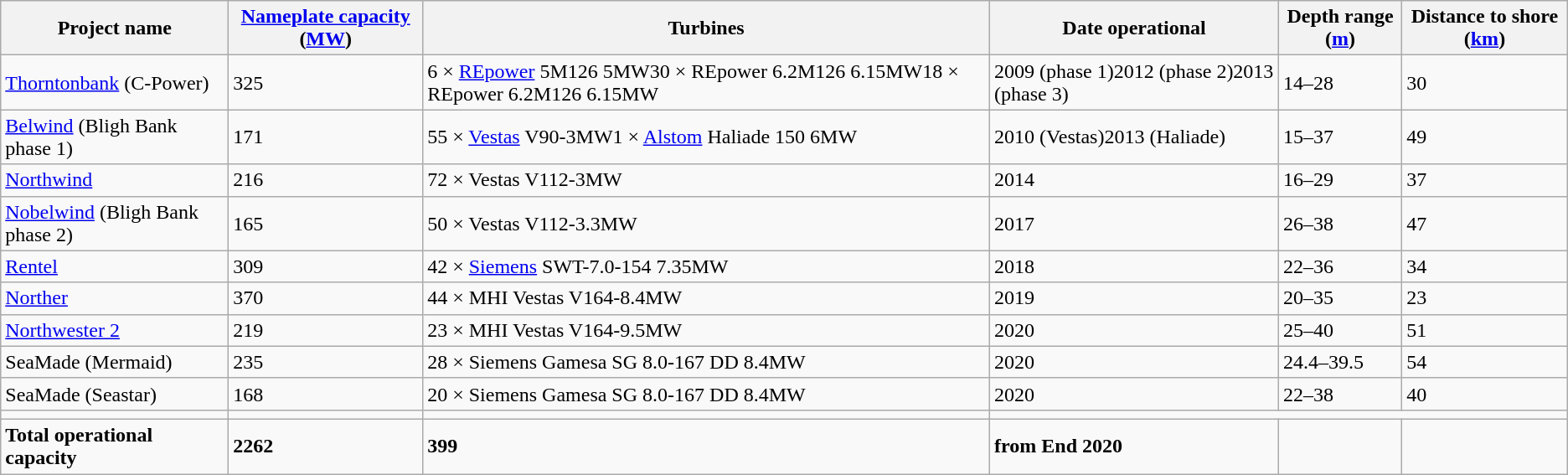<table class="wikitable">
<tr>
<th>Project name</th>
<th><a href='#'>Nameplate capacity</a> (<a href='#'>MW</a>)</th>
<th>Turbines</th>
<th>Date operational</th>
<th>Depth range (<a href='#'>m</a>)</th>
<th>Distance to shore (<a href='#'>km</a>)</th>
</tr>
<tr>
<td><a href='#'>Thorntonbank</a> (C-Power)</td>
<td>325</td>
<td>6 × <a href='#'>REpower</a> 5M126 5MW30 × REpower 6.2M126 6.15MW18 × REpower 6.2M126 6.15MW</td>
<td>2009 (phase 1)2012 (phase 2)2013 (phase 3)</td>
<td>14–28</td>
<td>30</td>
</tr>
<tr>
<td><a href='#'>Belwind</a> (Bligh Bank phase 1)</td>
<td>171</td>
<td>55 × <a href='#'>Vestas</a> V90-3MW1 × <a href='#'>Alstom</a> Haliade 150 6MW</td>
<td>2010 (Vestas)2013 (Haliade)</td>
<td>15–37</td>
<td>49</td>
</tr>
<tr>
<td><a href='#'>Northwind</a></td>
<td>216</td>
<td>72 × Vestas V112-3MW</td>
<td>2014</td>
<td>16–29</td>
<td>37</td>
</tr>
<tr>
<td><a href='#'>Nobelwind</a> (Bligh Bank phase 2)</td>
<td>165</td>
<td>50 × Vestas V112-3.3MW</td>
<td>2017</td>
<td>26–38</td>
<td>47</td>
</tr>
<tr>
<td><a href='#'>Rentel</a></td>
<td>309</td>
<td>42 × <a href='#'>Siemens</a> SWT-7.0-154 7.35MW</td>
<td>2018</td>
<td>22–36</td>
<td>34</td>
</tr>
<tr>
<td><a href='#'>Norther</a></td>
<td>370</td>
<td>44 × MHI Vestas V164-8.4MW</td>
<td>2019</td>
<td>20–35</td>
<td>23</td>
</tr>
<tr>
<td><a href='#'>Northwester 2</a></td>
<td>219</td>
<td>23 × MHI Vestas V164-9.5MW</td>
<td>2020</td>
<td>25–40</td>
<td>51</td>
</tr>
<tr>
<td>SeaMade (Mermaid)</td>
<td>235</td>
<td>28 × Siemens Gamesa SG 8.0-167 DD 8.4MW</td>
<td>2020</td>
<td>24.4–39.5</td>
<td>54</td>
</tr>
<tr>
<td>SeaMade (Seastar)</td>
<td>168</td>
<td>20 × Siemens Gamesa SG 8.0-167 DD 8.4MW</td>
<td>2020</td>
<td>22–38</td>
<td>40</td>
</tr>
<tr>
<td></td>
<td></td>
<td></td>
</tr>
<tr>
<td><strong>Total operational capacity</strong></td>
<td><strong>2262</strong></td>
<td><strong>399</strong></td>
<td><strong>from End 2020</strong></td>
<td></td>
<td></td>
</tr>
</table>
